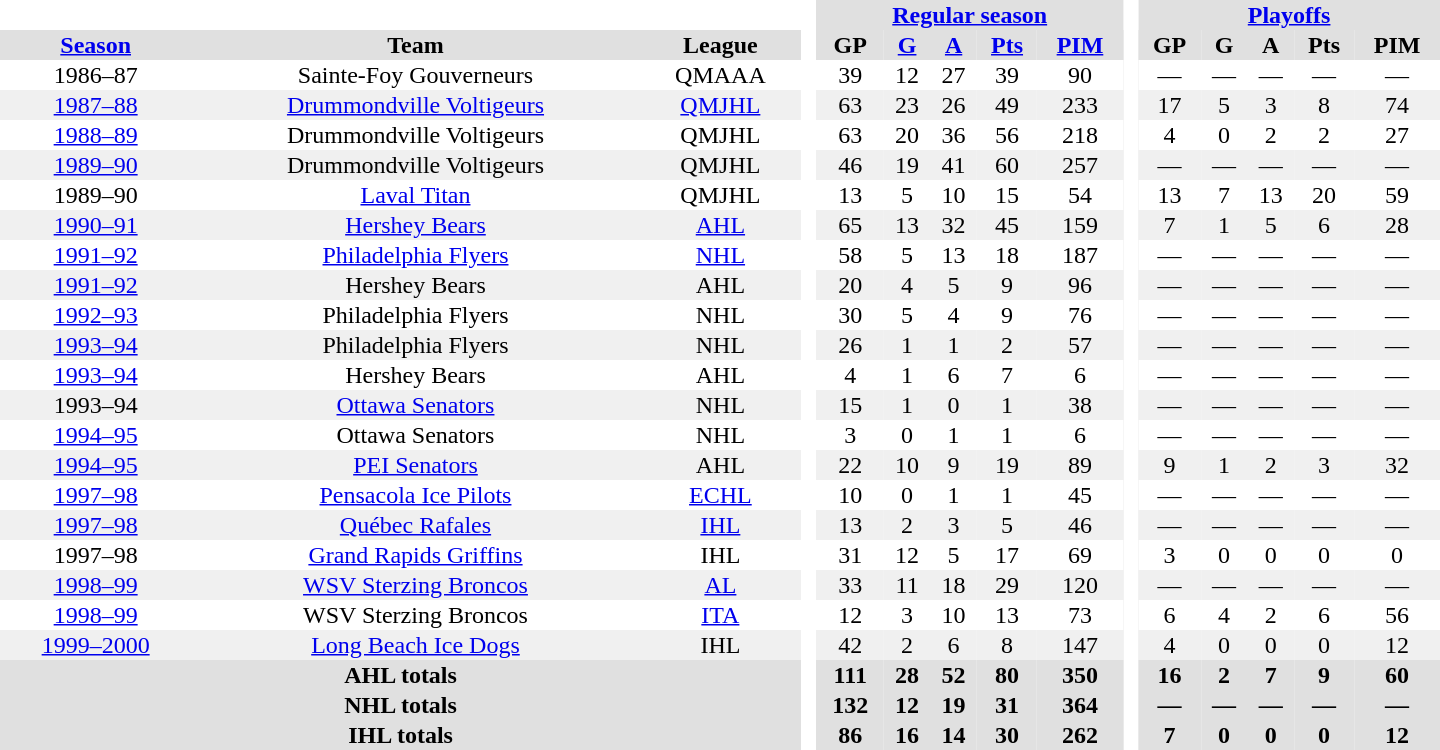<table border="0" cellpadding="1" cellspacing="0" style="text-align:center; width:60em">
<tr bgcolor="#e0e0e0">
<th colspan="3" bgcolor="#ffffff"> </th>
<th rowspan="100" bgcolor="#ffffff"> </th>
<th colspan="5"><a href='#'>Regular season</a></th>
<th rowspan="100" bgcolor="#ffffff"> </th>
<th colspan="5"><a href='#'>Playoffs</a></th>
</tr>
<tr bgcolor="#e0e0e0">
<th><a href='#'>Season</a></th>
<th>Team</th>
<th>League</th>
<th>GP</th>
<th><a href='#'>G</a></th>
<th><a href='#'>A</a></th>
<th><a href='#'>Pts</a></th>
<th><a href='#'>PIM</a></th>
<th>GP</th>
<th>G</th>
<th>A</th>
<th>Pts</th>
<th>PIM</th>
</tr>
<tr>
<td>1986–87</td>
<td>Sainte-Foy Gouverneurs</td>
<td>QMAAA</td>
<td>39</td>
<td>12</td>
<td>27</td>
<td>39</td>
<td>90</td>
<td>—</td>
<td>—</td>
<td>—</td>
<td>—</td>
<td>—</td>
</tr>
<tr bgcolor="#f0f0f0">
<td><a href='#'>1987–88</a></td>
<td><a href='#'>Drummondville Voltigeurs</a></td>
<td><a href='#'>QMJHL</a></td>
<td>63</td>
<td>23</td>
<td>26</td>
<td>49</td>
<td>233</td>
<td>17</td>
<td>5</td>
<td>3</td>
<td>8</td>
<td>74</td>
</tr>
<tr>
<td><a href='#'>1988–89</a></td>
<td>Drummondville Voltigeurs</td>
<td>QMJHL</td>
<td>63</td>
<td>20</td>
<td>36</td>
<td>56</td>
<td>218</td>
<td>4</td>
<td>0</td>
<td>2</td>
<td>2</td>
<td>27</td>
</tr>
<tr bgcolor="#f0f0f0">
<td><a href='#'>1989–90</a></td>
<td>Drummondville Voltigeurs</td>
<td>QMJHL</td>
<td>46</td>
<td>19</td>
<td>41</td>
<td>60</td>
<td>257</td>
<td>—</td>
<td>—</td>
<td>—</td>
<td>—</td>
<td>—</td>
</tr>
<tr>
<td>1989–90</td>
<td><a href='#'>Laval Titan</a></td>
<td>QMJHL</td>
<td>13</td>
<td>5</td>
<td>10</td>
<td>15</td>
<td>54</td>
<td>13</td>
<td>7</td>
<td>13</td>
<td>20</td>
<td>59</td>
</tr>
<tr bgcolor="#f0f0f0">
<td><a href='#'>1990–91</a></td>
<td><a href='#'>Hershey Bears</a></td>
<td><a href='#'>AHL</a></td>
<td>65</td>
<td>13</td>
<td>32</td>
<td>45</td>
<td>159</td>
<td>7</td>
<td>1</td>
<td>5</td>
<td>6</td>
<td>28</td>
</tr>
<tr>
<td><a href='#'>1991–92</a></td>
<td><a href='#'>Philadelphia Flyers</a></td>
<td><a href='#'>NHL</a></td>
<td>58</td>
<td>5</td>
<td>13</td>
<td>18</td>
<td>187</td>
<td>—</td>
<td>—</td>
<td>—</td>
<td>—</td>
<td>—</td>
</tr>
<tr bgcolor="#f0f0f0">
<td><a href='#'>1991–92</a></td>
<td>Hershey Bears</td>
<td>AHL</td>
<td>20</td>
<td>4</td>
<td>5</td>
<td>9</td>
<td>96</td>
<td>—</td>
<td>—</td>
<td>—</td>
<td>—</td>
<td>—</td>
</tr>
<tr>
<td><a href='#'>1992–93</a></td>
<td>Philadelphia Flyers</td>
<td>NHL</td>
<td>30</td>
<td>5</td>
<td>4</td>
<td>9</td>
<td>76</td>
<td>—</td>
<td>—</td>
<td>—</td>
<td>—</td>
<td>—</td>
</tr>
<tr bgcolor="#f0f0f0">
<td><a href='#'>1993–94</a></td>
<td>Philadelphia Flyers</td>
<td>NHL</td>
<td>26</td>
<td>1</td>
<td>1</td>
<td>2</td>
<td>57</td>
<td>—</td>
<td>—</td>
<td>—</td>
<td>—</td>
<td>—</td>
</tr>
<tr>
<td><a href='#'>1993–94</a></td>
<td>Hershey Bears</td>
<td>AHL</td>
<td>4</td>
<td>1</td>
<td>6</td>
<td>7</td>
<td>6</td>
<td>—</td>
<td>—</td>
<td>—</td>
<td>—</td>
<td>—</td>
</tr>
<tr bgcolor="#f0f0f0">
<td>1993–94</td>
<td><a href='#'>Ottawa Senators</a></td>
<td>NHL</td>
<td>15</td>
<td>1</td>
<td>0</td>
<td>1</td>
<td>38</td>
<td>—</td>
<td>—</td>
<td>—</td>
<td>—</td>
<td>—</td>
</tr>
<tr>
<td><a href='#'>1994–95</a></td>
<td>Ottawa Senators</td>
<td>NHL</td>
<td>3</td>
<td>0</td>
<td>1</td>
<td>1</td>
<td>6</td>
<td>—</td>
<td>—</td>
<td>—</td>
<td>—</td>
<td>—</td>
</tr>
<tr bgcolor="#f0f0f0">
<td><a href='#'>1994–95</a></td>
<td><a href='#'>PEI Senators</a></td>
<td>AHL</td>
<td>22</td>
<td>10</td>
<td>9</td>
<td>19</td>
<td>89</td>
<td>9</td>
<td>1</td>
<td>2</td>
<td>3</td>
<td>32</td>
</tr>
<tr>
<td><a href='#'>1997–98</a></td>
<td><a href='#'>Pensacola Ice Pilots</a></td>
<td><a href='#'>ECHL</a></td>
<td>10</td>
<td>0</td>
<td>1</td>
<td>1</td>
<td>45</td>
<td>—</td>
<td>—</td>
<td>—</td>
<td>—</td>
<td>—</td>
</tr>
<tr bgcolor="#f0f0f0">
<td><a href='#'>1997–98</a></td>
<td><a href='#'>Québec Rafales</a></td>
<td><a href='#'>IHL</a></td>
<td>13</td>
<td>2</td>
<td>3</td>
<td>5</td>
<td>46</td>
<td>—</td>
<td>—</td>
<td>—</td>
<td>—</td>
<td>—</td>
</tr>
<tr>
<td>1997–98</td>
<td><a href='#'>Grand Rapids Griffins</a></td>
<td>IHL</td>
<td>31</td>
<td>12</td>
<td>5</td>
<td>17</td>
<td>69</td>
<td>3</td>
<td>0</td>
<td>0</td>
<td>0</td>
<td>0</td>
</tr>
<tr bgcolor="#f0f0f0">
<td><a href='#'>1998–99</a></td>
<td><a href='#'>WSV Sterzing Broncos</a></td>
<td><a href='#'>AL</a></td>
<td>33</td>
<td>11</td>
<td>18</td>
<td>29</td>
<td>120</td>
<td>—</td>
<td>—</td>
<td>—</td>
<td>—</td>
<td>—</td>
</tr>
<tr>
<td><a href='#'>1998–99</a></td>
<td>WSV Sterzing Broncos</td>
<td><a href='#'>ITA</a></td>
<td>12</td>
<td>3</td>
<td>10</td>
<td>13</td>
<td>73</td>
<td>6</td>
<td>4</td>
<td>2</td>
<td>6</td>
<td>56</td>
</tr>
<tr bgcolor="#f0f0f0">
<td><a href='#'>1999–2000</a></td>
<td><a href='#'>Long Beach Ice Dogs</a></td>
<td>IHL</td>
<td>42</td>
<td>2</td>
<td>6</td>
<td>8</td>
<td>147</td>
<td>4</td>
<td>0</td>
<td>0</td>
<td>0</td>
<td>12</td>
</tr>
<tr bgcolor="#e0e0e0">
<th colspan="3">AHL totals</th>
<th>111</th>
<th>28</th>
<th>52</th>
<th>80</th>
<th>350</th>
<th>16</th>
<th>2</th>
<th>7</th>
<th>9</th>
<th>60</th>
</tr>
<tr bgcolor="#e0e0e0">
<th colspan="3">NHL totals</th>
<th>132</th>
<th>12</th>
<th>19</th>
<th>31</th>
<th>364</th>
<th>—</th>
<th>—</th>
<th>—</th>
<th>—</th>
<th>—</th>
</tr>
<tr bgcolor="#e0e0e0">
<th colspan="3">IHL totals</th>
<th>86</th>
<th>16</th>
<th>14</th>
<th>30</th>
<th>262</th>
<th>7</th>
<th>0</th>
<th>0</th>
<th>0</th>
<th>12</th>
</tr>
</table>
